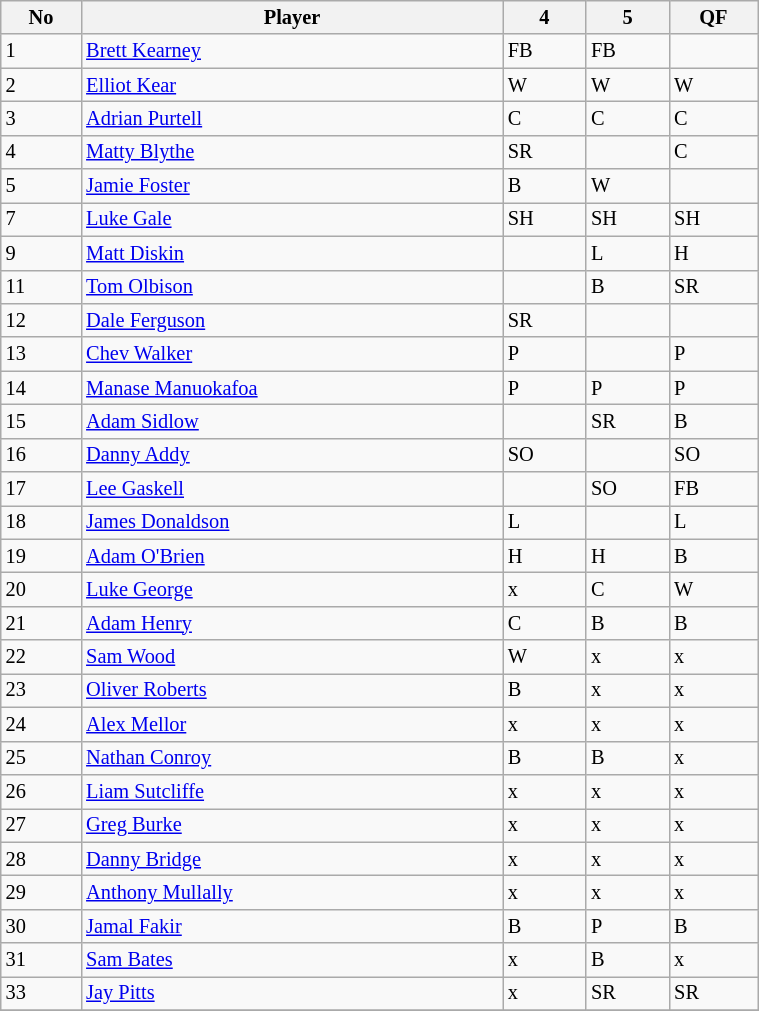<table class="wikitable" style="font-size:85%;" width="40%">
<tr>
<th>No</th>
<th>Player</th>
<th>4</th>
<th>5</th>
<th>QF</th>
</tr>
<tr>
<td>1</td>
<td><a href='#'>Brett Kearney</a></td>
<td>FB</td>
<td>FB</td>
<td></td>
</tr>
<tr>
<td>2</td>
<td><a href='#'>Elliot Kear</a></td>
<td>W</td>
<td>W</td>
<td>W</td>
</tr>
<tr>
<td>3</td>
<td><a href='#'>Adrian Purtell</a></td>
<td>C</td>
<td>C</td>
<td>C</td>
</tr>
<tr>
<td>4</td>
<td><a href='#'>Matty Blythe</a></td>
<td>SR</td>
<td></td>
<td>C</td>
</tr>
<tr>
<td>5</td>
<td><a href='#'>Jamie Foster</a></td>
<td>B</td>
<td>W</td>
<td></td>
</tr>
<tr>
<td>7</td>
<td><a href='#'>Luke Gale</a></td>
<td>SH</td>
<td>SH</td>
<td>SH</td>
</tr>
<tr>
<td>9</td>
<td><a href='#'>Matt Diskin</a></td>
<td></td>
<td>L</td>
<td>H</td>
</tr>
<tr>
<td>11</td>
<td><a href='#'>Tom Olbison</a></td>
<td></td>
<td>B</td>
<td>SR</td>
</tr>
<tr>
<td>12</td>
<td><a href='#'>Dale Ferguson</a></td>
<td>SR</td>
<td></td>
<td></td>
</tr>
<tr>
<td>13</td>
<td><a href='#'>Chev Walker</a></td>
<td>P</td>
<td></td>
<td>P</td>
</tr>
<tr>
<td>14</td>
<td><a href='#'>Manase Manuokafoa</a></td>
<td>P</td>
<td>P</td>
<td>P</td>
</tr>
<tr>
<td>15</td>
<td><a href='#'>Adam Sidlow</a></td>
<td></td>
<td>SR</td>
<td>B</td>
</tr>
<tr>
<td>16</td>
<td><a href='#'>Danny Addy</a></td>
<td>SO</td>
<td></td>
<td>SO</td>
</tr>
<tr>
<td>17</td>
<td><a href='#'>Lee Gaskell</a></td>
<td></td>
<td>SO</td>
<td>FB</td>
</tr>
<tr>
<td>18</td>
<td><a href='#'>James Donaldson</a></td>
<td>L</td>
<td></td>
<td>L</td>
</tr>
<tr>
<td>19</td>
<td><a href='#'>Adam O'Brien</a></td>
<td>H</td>
<td>H</td>
<td>B</td>
</tr>
<tr>
<td>20</td>
<td><a href='#'>Luke George</a></td>
<td>x</td>
<td>C</td>
<td>W</td>
</tr>
<tr>
<td>21</td>
<td><a href='#'>Adam Henry</a></td>
<td>C</td>
<td>B</td>
<td>B</td>
</tr>
<tr>
<td>22</td>
<td><a href='#'>Sam Wood</a></td>
<td>W</td>
<td>x</td>
<td>x</td>
</tr>
<tr>
<td>23</td>
<td><a href='#'>Oliver Roberts</a></td>
<td>B</td>
<td>x</td>
<td>x</td>
</tr>
<tr>
<td>24</td>
<td><a href='#'>Alex Mellor</a></td>
<td>x</td>
<td>x</td>
<td>x</td>
</tr>
<tr>
<td>25</td>
<td><a href='#'>Nathan Conroy</a></td>
<td>B</td>
<td>B</td>
<td>x</td>
</tr>
<tr>
<td>26</td>
<td><a href='#'>Liam Sutcliffe</a></td>
<td>x</td>
<td>x</td>
<td>x</td>
</tr>
<tr>
<td>27</td>
<td><a href='#'>Greg Burke</a></td>
<td>x</td>
<td>x</td>
<td>x</td>
</tr>
<tr>
<td>28</td>
<td><a href='#'>Danny Bridge</a></td>
<td>x</td>
<td>x</td>
<td>x</td>
</tr>
<tr>
<td>29</td>
<td><a href='#'>Anthony Mullally</a></td>
<td>x</td>
<td>x</td>
<td>x</td>
</tr>
<tr>
<td>30</td>
<td><a href='#'>Jamal Fakir</a></td>
<td>B</td>
<td>P</td>
<td>B</td>
</tr>
<tr>
<td>31</td>
<td><a href='#'>Sam Bates</a></td>
<td>x</td>
<td>B</td>
<td>x</td>
</tr>
<tr>
<td>33</td>
<td><a href='#'>Jay Pitts</a></td>
<td>x</td>
<td>SR</td>
<td>SR</td>
</tr>
<tr>
</tr>
</table>
